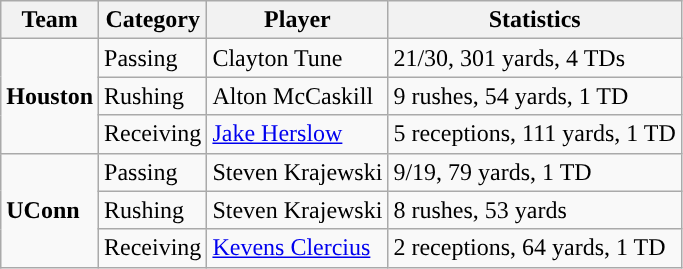<table class="wikitable" style="float: left;">
<tr>
<th>Team</th>
<th>Category</th>
<th>Player</th>
<th>Statistics</th>
</tr>
<tr>
<td rowspan=3><strong>Houston</strong></td>
<td>Passing</td>
<td>Clayton Tune</td>
<td>21/30, 301 yards, 4 TDs</td>
</tr>
<tr>
<td>Rushing</td>
<td>Alton McCaskill</td>
<td>9 rushes, 54 yards, 1 TD</td>
</tr>
<tr>
<td>Receiving</td>
<td><a href='#'>Jake Herslow</a></td>
<td>5 receptions, 111 yards, 1 TD</td>
</tr>
<tr>
<td rowspan=3><strong>UConn</strong></td>
<td>Passing</td>
<td>Steven Krajewski</td>
<td>9/19, 79 yards, 1 TD</td>
</tr>
<tr>
<td>Rushing</td>
<td>Steven Krajewski</td>
<td>8 rushes, 53 yards</td>
</tr>
<tr>
<td>Receiving</td>
<td><a href='#'>Kevens Clercius</a></td>
<td>2 receptions, 64 yards, 1 TD</td>
</tr>
</table>
